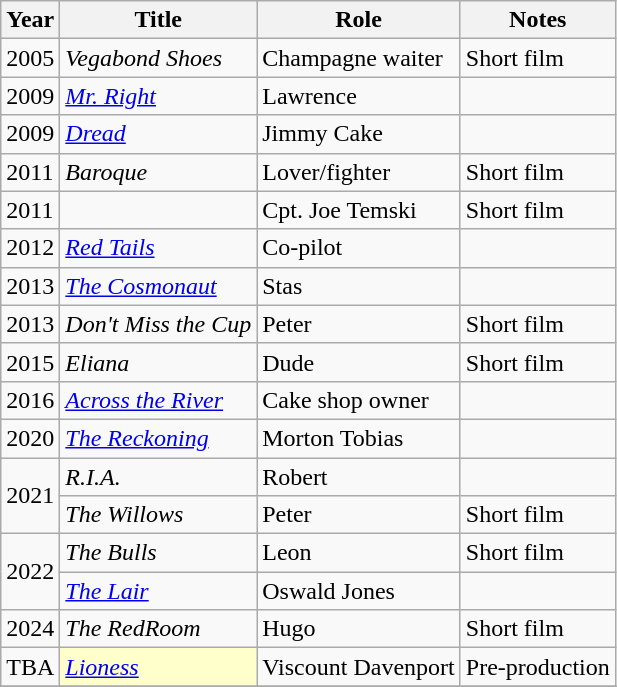<table class="wikitable sortable">
<tr>
<th>Year</th>
<th>Title</th>
<th>Role</th>
<th class="unsortable">Notes</th>
</tr>
<tr>
<td>2005</td>
<td><em>Vegabond Shoes</em></td>
<td>Champagne waiter</td>
<td>Short film</td>
</tr>
<tr>
<td>2009</td>
<td><em><a href='#'>Mr. Right</a></em></td>
<td>Lawrence</td>
<td></td>
</tr>
<tr>
<td>2009</td>
<td><em><a href='#'>Dread</a></em></td>
<td>Jimmy Cake</td>
<td></td>
</tr>
<tr>
<td>2011</td>
<td><em>Baroque</em></td>
<td>Lover/fighter</td>
<td>Short film</td>
</tr>
<tr>
<td>2011</td>
<td><em></em></td>
<td>Cpt. Joe Temski</td>
<td>Short film</td>
</tr>
<tr>
<td>2012</td>
<td><em><a href='#'>Red Tails</a></em></td>
<td>Co-pilot</td>
<td></td>
</tr>
<tr>
<td>2013</td>
<td><em><a href='#'>The Cosmonaut</a></em></td>
<td>Stas</td>
<td></td>
</tr>
<tr>
<td>2013</td>
<td><em>Don't Miss the Cup</em></td>
<td>Peter</td>
<td>Short film</td>
</tr>
<tr>
<td>2015</td>
<td><em>Eliana</em></td>
<td>Dude</td>
<td>Short film</td>
</tr>
<tr>
<td>2016</td>
<td><em><a href='#'>Across the River</a></em></td>
<td>Cake shop owner</td>
<td></td>
</tr>
<tr>
<td>2020</td>
<td><em><a href='#'>The Reckoning</a></em></td>
<td>Morton Tobias</td>
<td></td>
</tr>
<tr>
<td rowspan="2">2021</td>
<td><em>R.I.A.</em></td>
<td>Robert</td>
<td></td>
</tr>
<tr>
<td><em>The Willows</em></td>
<td>Peter</td>
<td>Short film</td>
</tr>
<tr>
<td rowspan="2">2022</td>
<td><em>The Bulls</em></td>
<td>Leon</td>
<td>Short film</td>
</tr>
<tr>
<td><em><a href='#'>The Lair</a></em></td>
<td>Oswald Jones</td>
<td></td>
</tr>
<tr>
<td>2024</td>
<td><em>The RedRoom</em></td>
<td>Hugo</td>
<td>Short film</td>
</tr>
<tr>
<td>TBA</td>
<td style="background:#FFFFCC;"><em><a href='#'>Lioness</a></em></td>
<td>Viscount Davenport</td>
<td>Pre-production</td>
</tr>
<tr>
</tr>
</table>
